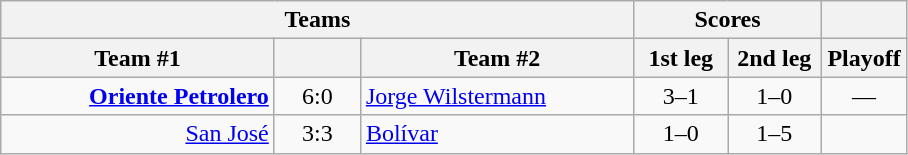<table class="wikitable" style="text-align: center;">
<tr>
<th colspan=3>Teams</th>
<th colspan=2>Scores</th>
<th colspan=1></th>
</tr>
<tr>
<th width="175">Team #1</th>
<th width="50"></th>
<th width="175">Team #2</th>
<th width="55">1st leg</th>
<th width="55">2nd leg</th>
<th width="50">Playoff</th>
</tr>
<tr>
<td align=right><strong><a href='#'>Oriente Petrolero</a></strong></td>
<td>6:0</td>
<td align=left><a href='#'>Jorge Wilstermann</a></td>
<td>3–1</td>
<td>1–0</td>
<td>—</td>
</tr>
<tr>
<td align=right><a href='#'>San José</a></td>
<td>3:3</td>
<td align=left><a href='#'>Bolívar</a></td>
<td>1–0</td>
<td>1–5</td>
<td></td>
</tr>
</table>
